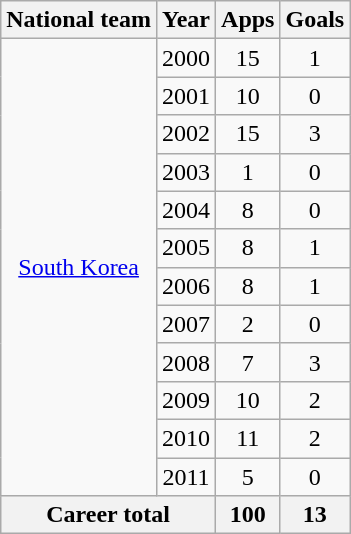<table class="wikitable" style="text-align:center">
<tr>
<th>National team</th>
<th>Year</th>
<th>Apps</th>
<th>Goals</th>
</tr>
<tr>
<td rowspan="12"><a href='#'>South Korea</a></td>
<td>2000</td>
<td>15</td>
<td>1</td>
</tr>
<tr>
<td>2001</td>
<td>10</td>
<td>0</td>
</tr>
<tr>
<td>2002</td>
<td>15</td>
<td>3</td>
</tr>
<tr>
<td>2003</td>
<td>1</td>
<td>0</td>
</tr>
<tr>
<td>2004</td>
<td>8</td>
<td>0</td>
</tr>
<tr>
<td>2005</td>
<td>8</td>
<td>1</td>
</tr>
<tr>
<td>2006</td>
<td>8</td>
<td>1</td>
</tr>
<tr>
<td>2007</td>
<td>2</td>
<td>0</td>
</tr>
<tr>
<td>2008</td>
<td>7</td>
<td>3</td>
</tr>
<tr>
<td>2009</td>
<td>10</td>
<td>2</td>
</tr>
<tr>
<td>2010</td>
<td>11</td>
<td>2</td>
</tr>
<tr>
<td>2011</td>
<td>5</td>
<td>0</td>
</tr>
<tr>
<th colspan="2">Career total</th>
<th>100</th>
<th>13</th>
</tr>
</table>
